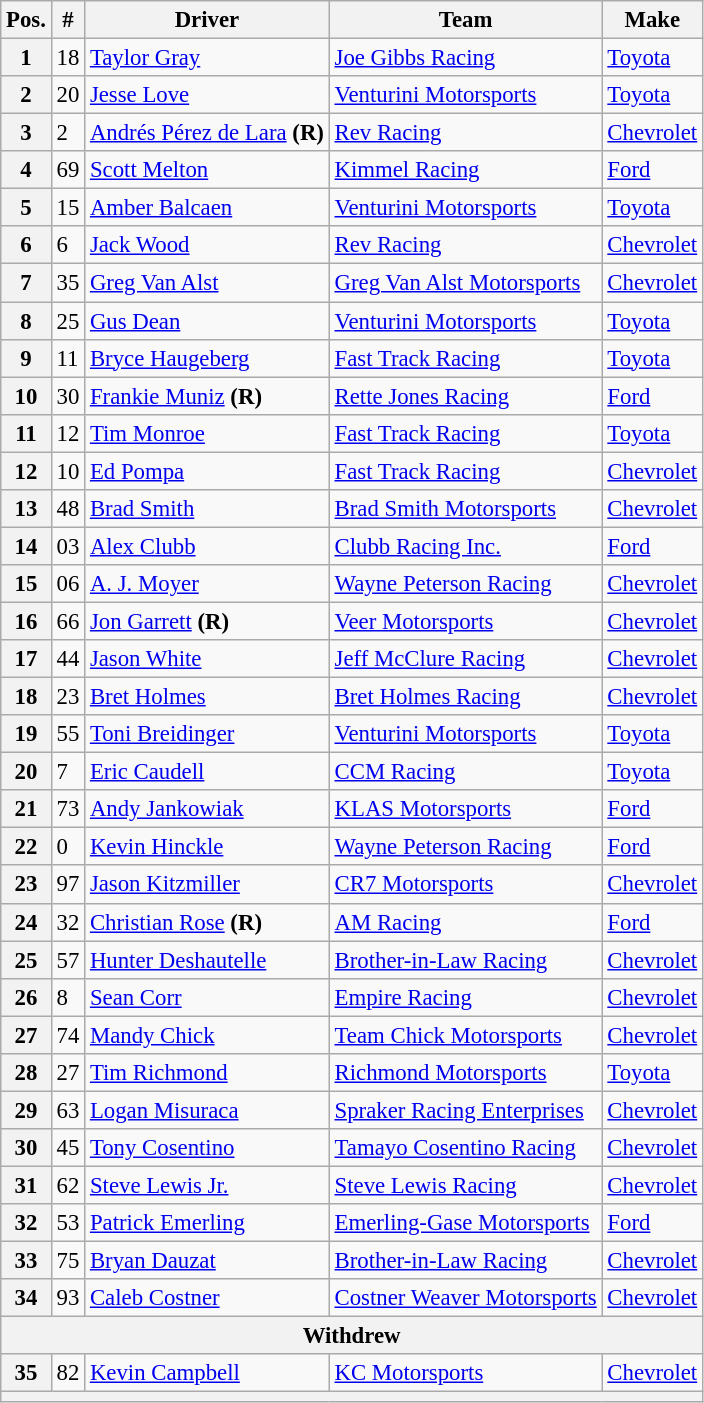<table class="wikitable" style="font-size:95%">
<tr>
<th>Pos.</th>
<th>#</th>
<th>Driver</th>
<th>Team</th>
<th>Make</th>
</tr>
<tr>
<th>1</th>
<td>18</td>
<td><a href='#'>Taylor Gray</a></td>
<td><a href='#'>Joe Gibbs Racing</a></td>
<td><a href='#'>Toyota</a></td>
</tr>
<tr>
<th>2</th>
<td>20</td>
<td><a href='#'>Jesse Love</a></td>
<td><a href='#'>Venturini Motorsports</a></td>
<td><a href='#'>Toyota</a></td>
</tr>
<tr>
<th>3</th>
<td>2</td>
<td><a href='#'>Andrés Pérez de Lara</a> <strong>(R)</strong></td>
<td><a href='#'>Rev Racing</a></td>
<td><a href='#'>Chevrolet</a></td>
</tr>
<tr>
<th>4</th>
<td>69</td>
<td><a href='#'>Scott Melton</a></td>
<td><a href='#'>Kimmel Racing</a></td>
<td><a href='#'>Ford</a></td>
</tr>
<tr>
<th>5</th>
<td>15</td>
<td><a href='#'>Amber Balcaen</a></td>
<td><a href='#'>Venturini Motorsports</a></td>
<td><a href='#'>Toyota</a></td>
</tr>
<tr>
<th>6</th>
<td>6</td>
<td><a href='#'>Jack Wood</a></td>
<td><a href='#'>Rev Racing</a></td>
<td><a href='#'>Chevrolet</a></td>
</tr>
<tr>
<th>7</th>
<td>35</td>
<td><a href='#'>Greg Van Alst</a></td>
<td><a href='#'>Greg Van Alst Motorsports</a></td>
<td><a href='#'>Chevrolet</a></td>
</tr>
<tr>
<th>8</th>
<td>25</td>
<td><a href='#'>Gus Dean</a></td>
<td><a href='#'>Venturini Motorsports</a></td>
<td><a href='#'>Toyota</a></td>
</tr>
<tr>
<th>9</th>
<td>11</td>
<td><a href='#'>Bryce Haugeberg</a></td>
<td><a href='#'>Fast Track Racing</a></td>
<td><a href='#'>Toyota</a></td>
</tr>
<tr>
<th>10</th>
<td>30</td>
<td><a href='#'>Frankie Muniz</a> <strong>(R)</strong></td>
<td><a href='#'>Rette Jones Racing</a></td>
<td><a href='#'>Ford</a></td>
</tr>
<tr>
<th>11</th>
<td>12</td>
<td><a href='#'>Tim Monroe</a></td>
<td><a href='#'>Fast Track Racing</a></td>
<td><a href='#'>Toyota</a></td>
</tr>
<tr>
<th>12</th>
<td>10</td>
<td><a href='#'>Ed Pompa</a></td>
<td><a href='#'>Fast Track Racing</a></td>
<td><a href='#'>Chevrolet</a></td>
</tr>
<tr>
<th>13</th>
<td>48</td>
<td><a href='#'>Brad Smith</a></td>
<td><a href='#'>Brad Smith Motorsports</a></td>
<td><a href='#'>Chevrolet</a></td>
</tr>
<tr>
<th>14</th>
<td>03</td>
<td><a href='#'>Alex Clubb</a></td>
<td><a href='#'>Clubb Racing Inc.</a></td>
<td><a href='#'>Ford</a></td>
</tr>
<tr>
<th>15</th>
<td>06</td>
<td><a href='#'>A. J. Moyer</a></td>
<td><a href='#'>Wayne Peterson Racing</a></td>
<td><a href='#'>Chevrolet</a></td>
</tr>
<tr>
<th>16</th>
<td>66</td>
<td><a href='#'>Jon Garrett</a> <strong>(R)</strong></td>
<td><a href='#'>Veer Motorsports</a></td>
<td><a href='#'>Chevrolet</a></td>
</tr>
<tr>
<th>17</th>
<td>44</td>
<td><a href='#'>Jason White</a></td>
<td><a href='#'>Jeff McClure Racing</a></td>
<td><a href='#'>Chevrolet</a></td>
</tr>
<tr>
<th>18</th>
<td>23</td>
<td><a href='#'>Bret Holmes</a></td>
<td><a href='#'>Bret Holmes Racing</a></td>
<td><a href='#'>Chevrolet</a></td>
</tr>
<tr>
<th>19</th>
<td>55</td>
<td><a href='#'>Toni Breidinger</a></td>
<td><a href='#'>Venturini Motorsports</a></td>
<td><a href='#'>Toyota</a></td>
</tr>
<tr>
<th>20</th>
<td>7</td>
<td><a href='#'>Eric Caudell</a></td>
<td><a href='#'>CCM Racing</a></td>
<td><a href='#'>Toyota</a></td>
</tr>
<tr>
<th>21</th>
<td>73</td>
<td><a href='#'>Andy Jankowiak</a></td>
<td><a href='#'>KLAS Motorsports</a></td>
<td><a href='#'>Ford</a></td>
</tr>
<tr>
<th>22</th>
<td>0</td>
<td><a href='#'>Kevin Hinckle</a></td>
<td><a href='#'>Wayne Peterson Racing</a></td>
<td><a href='#'>Ford</a></td>
</tr>
<tr>
<th>23</th>
<td>97</td>
<td><a href='#'>Jason Kitzmiller</a></td>
<td><a href='#'>CR7 Motorsports</a></td>
<td><a href='#'>Chevrolet</a></td>
</tr>
<tr>
<th>24</th>
<td>32</td>
<td><a href='#'>Christian Rose</a> <strong>(R)</strong></td>
<td><a href='#'>AM Racing</a></td>
<td><a href='#'>Ford</a></td>
</tr>
<tr>
<th>25</th>
<td>57</td>
<td><a href='#'>Hunter Deshautelle</a></td>
<td><a href='#'>Brother-in-Law Racing</a></td>
<td><a href='#'>Chevrolet</a></td>
</tr>
<tr>
<th>26</th>
<td>8</td>
<td><a href='#'>Sean Corr</a></td>
<td><a href='#'>Empire Racing</a></td>
<td><a href='#'>Chevrolet</a></td>
</tr>
<tr>
<th>27</th>
<td>74</td>
<td><a href='#'>Mandy Chick</a></td>
<td><a href='#'>Team Chick Motorsports</a></td>
<td><a href='#'>Chevrolet</a></td>
</tr>
<tr>
<th>28</th>
<td>27</td>
<td><a href='#'>Tim Richmond</a></td>
<td><a href='#'>Richmond Motorsports</a></td>
<td><a href='#'>Toyota</a></td>
</tr>
<tr>
<th>29</th>
<td>63</td>
<td><a href='#'>Logan Misuraca</a></td>
<td><a href='#'>Spraker Racing Enterprises</a></td>
<td><a href='#'>Chevrolet</a></td>
</tr>
<tr>
<th>30</th>
<td>45</td>
<td><a href='#'>Tony Cosentino</a></td>
<td><a href='#'>Tamayo Cosentino Racing</a></td>
<td><a href='#'>Chevrolet</a></td>
</tr>
<tr>
<th>31</th>
<td>62</td>
<td><a href='#'>Steve Lewis Jr.</a></td>
<td><a href='#'>Steve Lewis Racing</a></td>
<td><a href='#'>Chevrolet</a></td>
</tr>
<tr>
<th>32</th>
<td>53</td>
<td><a href='#'>Patrick Emerling</a></td>
<td><a href='#'>Emerling-Gase Motorsports</a></td>
<td><a href='#'>Ford</a></td>
</tr>
<tr>
<th>33</th>
<td>75</td>
<td><a href='#'>Bryan Dauzat</a></td>
<td><a href='#'>Brother-in-Law Racing</a></td>
<td><a href='#'>Chevrolet</a></td>
</tr>
<tr>
<th>34</th>
<td>93</td>
<td><a href='#'>Caleb Costner</a></td>
<td><a href='#'>Costner Weaver Motorsports</a></td>
<td><a href='#'>Chevrolet</a></td>
</tr>
<tr>
<th colspan="5">Withdrew</th>
</tr>
<tr>
<th>35</th>
<td>82</td>
<td><a href='#'>Kevin Campbell</a></td>
<td><a href='#'>KC Motorsports</a></td>
<td><a href='#'>Chevrolet</a></td>
</tr>
<tr>
<th colspan="5"></th>
</tr>
</table>
